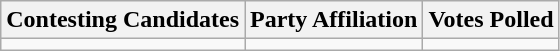<table class="wikitable sortable">
<tr>
<th>Contesting Candidates</th>
<th>Party Affiliation</th>
<th>Votes Polled</th>
</tr>
<tr>
<td></td>
<td></td>
<td></td>
</tr>
</table>
